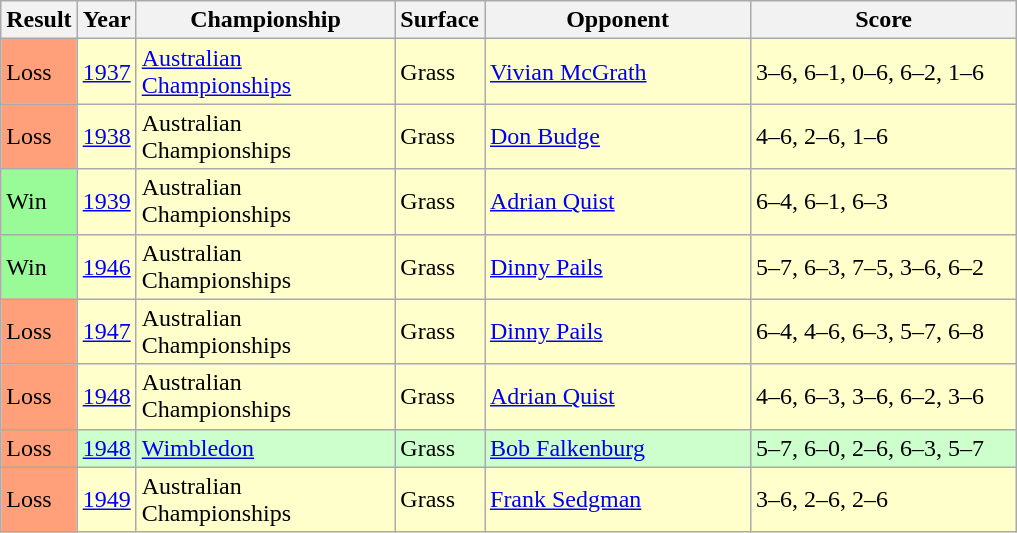<table class="sortable wikitable">
<tr>
<th style="width:40px">Result</th>
<th style="width:30px">Year</th>
<th style="width:165px">Championship</th>
<th style="width:50px">Surface</th>
<th style="width:170px">Opponent</th>
<th style="width:170px" class="unsortable">Score</th>
</tr>
<tr style="background:#ffc;">
<td style="background:#ffa07a;">Loss</td>
<td><a href='#'>1937</a></td>
<td><a href='#'>Australian Championships</a></td>
<td>Grass</td>
<td> <a href='#'>Vivian McGrath</a></td>
<td>3–6, 6–1, 0–6, 6–2, 1–6</td>
</tr>
<tr style="background:#ffc;">
<td style="background:#ffa07a;">Loss</td>
<td><a href='#'>1938</a></td>
<td>Australian Championships</td>
<td>Grass</td>
<td> <a href='#'>Don Budge</a></td>
<td>4–6, 2–6, 1–6</td>
</tr>
<tr style="background:#ffc;">
<td style="background:#98fb98;">Win</td>
<td><a href='#'>1939</a></td>
<td>Australian Championships</td>
<td>Grass</td>
<td> <a href='#'>Adrian Quist</a></td>
<td>6–4, 6–1, 6–3</td>
</tr>
<tr style="background:#ffc;">
<td style="background:#98fb98;">Win</td>
<td><a href='#'>1946</a></td>
<td>Australian Championships</td>
<td>Grass</td>
<td> <a href='#'>Dinny Pails</a></td>
<td>5–7, 6–3, 7–5, 3–6, 6–2</td>
</tr>
<tr style="background:#ffc;">
<td style="background:#ffa07a;">Loss</td>
<td><a href='#'>1947</a></td>
<td>Australian Championships</td>
<td>Grass</td>
<td> <a href='#'>Dinny Pails</a></td>
<td>6–4, 4–6, 6–3, 5–7, 6–8</td>
</tr>
<tr style="background:#ffc;">
<td style="background:#ffa07a;">Loss</td>
<td><a href='#'>1948</a></td>
<td>Australian Championships</td>
<td>Grass</td>
<td> <a href='#'>Adrian Quist</a></td>
<td>4–6, 6–3, 3–6, 6–2, 3–6</td>
</tr>
<tr bgcolor=#ccffcc>
<td style="background:#ffa07a;">Loss</td>
<td><a href='#'>1948</a></td>
<td><a href='#'>Wimbledon</a></td>
<td>Grass</td>
<td> <a href='#'>Bob Falkenburg</a></td>
<td>5–7, 6–0, 2–6, 6–3, 5–7</td>
</tr>
<tr style="background:#ffc;">
<td style="background:#ffa07a;">Loss</td>
<td><a href='#'>1949</a></td>
<td>Australian Championships</td>
<td>Grass</td>
<td> <a href='#'>Frank Sedgman</a></td>
<td>3–6, 2–6, 2–6</td>
</tr>
</table>
